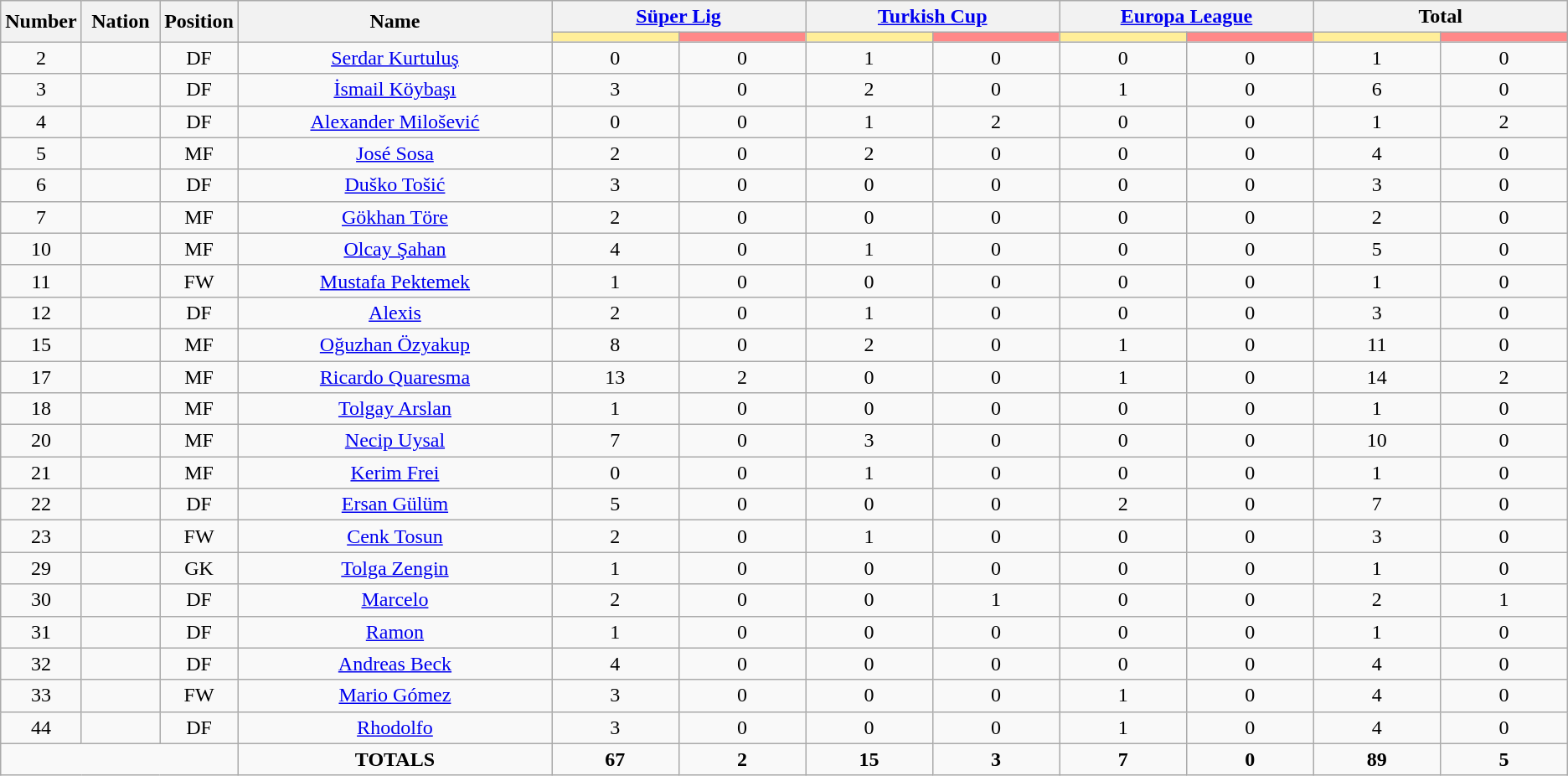<table class="wikitable" style="text-align:center;">
<tr>
<th rowspan="2"  style="width:5%; text-align:center;">Number</th>
<th rowspan="2"  style="width:5%; text-align:center;">Nation</th>
<th rowspan="2"  style="width:5%; text-align:center;">Position</th>
<th rowspan="2"  style="width:20%; text-align:center;">Name</th>
<th colspan="2" style="text-align:center;"><a href='#'>Süper Lig</a></th>
<th colspan="2" style="text-align:center;"><a href='#'>Turkish Cup</a></th>
<th colspan="2" style="text-align:center;"><a href='#'>Europa League</a></th>
<th colspan="2" style="text-align:center;">Total</th>
</tr>
<tr>
<th style="width:60px; background:#fe9;"></th>
<th style="width:60px; background:#ff8888;"></th>
<th style="width:60px; background:#fe9;"></th>
<th style="width:60px; background:#ff8888;"></th>
<th style="width:60px; background:#fe9;"></th>
<th style="width:60px; background:#ff8888;"></th>
<th style="width:60px; background:#fe9;"></th>
<th style="width:60px; background:#ff8888;"></th>
</tr>
<tr>
<td>2</td>
<td></td>
<td>DF</td>
<td><a href='#'>Serdar Kurtuluş</a></td>
<td>0</td>
<td>0</td>
<td>1</td>
<td>0</td>
<td>0</td>
<td>0</td>
<td>1</td>
<td>0</td>
</tr>
<tr>
<td>3</td>
<td></td>
<td>DF</td>
<td><a href='#'>İsmail Köybaşı</a></td>
<td>3</td>
<td>0</td>
<td>2</td>
<td>0</td>
<td>1</td>
<td>0</td>
<td>6</td>
<td>0</td>
</tr>
<tr>
<td>4</td>
<td></td>
<td>DF</td>
<td><a href='#'>Alexander Milošević</a></td>
<td>0</td>
<td>0</td>
<td>1</td>
<td>2</td>
<td>0</td>
<td>0</td>
<td>1</td>
<td>2</td>
</tr>
<tr>
<td>5</td>
<td></td>
<td>MF</td>
<td><a href='#'>José Sosa</a></td>
<td>2</td>
<td>0</td>
<td>2</td>
<td>0</td>
<td>0</td>
<td>0</td>
<td>4</td>
<td>0</td>
</tr>
<tr>
<td>6</td>
<td></td>
<td>DF</td>
<td><a href='#'>Duško Tošić</a></td>
<td>3</td>
<td>0</td>
<td>0</td>
<td>0</td>
<td>0</td>
<td>0</td>
<td>3</td>
<td>0</td>
</tr>
<tr>
<td>7</td>
<td></td>
<td>MF</td>
<td><a href='#'>Gökhan Töre</a></td>
<td>2</td>
<td>0</td>
<td>0</td>
<td>0</td>
<td>0</td>
<td>0</td>
<td>2</td>
<td>0</td>
</tr>
<tr>
<td>10</td>
<td></td>
<td>MF</td>
<td><a href='#'>Olcay Şahan</a></td>
<td>4</td>
<td>0</td>
<td>1</td>
<td>0</td>
<td>0</td>
<td>0</td>
<td>5</td>
<td>0</td>
</tr>
<tr>
<td>11</td>
<td></td>
<td>FW</td>
<td><a href='#'>Mustafa Pektemek</a></td>
<td>1</td>
<td>0</td>
<td>0</td>
<td>0</td>
<td>0</td>
<td>0</td>
<td>1</td>
<td>0</td>
</tr>
<tr>
<td>12</td>
<td></td>
<td>DF</td>
<td><a href='#'>Alexis</a></td>
<td>2</td>
<td>0</td>
<td>1</td>
<td>0</td>
<td>0</td>
<td>0</td>
<td>3</td>
<td>0</td>
</tr>
<tr>
<td>15</td>
<td></td>
<td>MF</td>
<td><a href='#'>Oğuzhan Özyakup</a></td>
<td>8</td>
<td>0</td>
<td>2</td>
<td>0</td>
<td>1</td>
<td>0</td>
<td>11</td>
<td>0</td>
</tr>
<tr>
<td>17</td>
<td></td>
<td>MF</td>
<td><a href='#'>Ricardo Quaresma</a></td>
<td>13</td>
<td>2</td>
<td>0</td>
<td>0</td>
<td>1</td>
<td>0</td>
<td>14</td>
<td>2</td>
</tr>
<tr>
<td>18</td>
<td></td>
<td>MF</td>
<td><a href='#'>Tolgay Arslan</a></td>
<td>1</td>
<td>0</td>
<td>0</td>
<td>0</td>
<td>0</td>
<td>0</td>
<td>1</td>
<td>0</td>
</tr>
<tr>
<td>20</td>
<td></td>
<td>MF</td>
<td><a href='#'>Necip Uysal</a></td>
<td>7</td>
<td>0</td>
<td>3</td>
<td>0</td>
<td>0</td>
<td>0</td>
<td>10</td>
<td>0</td>
</tr>
<tr>
<td>21</td>
<td></td>
<td>MF</td>
<td><a href='#'>Kerim Frei</a></td>
<td>0</td>
<td>0</td>
<td>1</td>
<td>0</td>
<td>0</td>
<td>0</td>
<td>1</td>
<td>0</td>
</tr>
<tr>
<td>22</td>
<td></td>
<td>DF</td>
<td><a href='#'>Ersan Gülüm</a></td>
<td>5</td>
<td>0</td>
<td>0</td>
<td>0</td>
<td>2</td>
<td>0</td>
<td>7</td>
<td>0</td>
</tr>
<tr>
<td>23</td>
<td></td>
<td>FW</td>
<td><a href='#'>Cenk Tosun</a></td>
<td>2</td>
<td>0</td>
<td>1</td>
<td>0</td>
<td>0</td>
<td>0</td>
<td>3</td>
<td>0</td>
</tr>
<tr>
<td>29</td>
<td></td>
<td>GK</td>
<td><a href='#'>Tolga Zengin</a></td>
<td>1</td>
<td>0</td>
<td>0</td>
<td>0</td>
<td>0</td>
<td>0</td>
<td>1</td>
<td>0</td>
</tr>
<tr>
<td>30</td>
<td></td>
<td>DF</td>
<td><a href='#'>Marcelo</a></td>
<td>2</td>
<td>0</td>
<td>0</td>
<td>1</td>
<td>0</td>
<td>0</td>
<td>2</td>
<td>1</td>
</tr>
<tr>
<td>31</td>
<td></td>
<td>DF</td>
<td><a href='#'>Ramon</a></td>
<td>1</td>
<td>0</td>
<td>0</td>
<td>0</td>
<td>0</td>
<td>0</td>
<td>1</td>
<td>0</td>
</tr>
<tr>
<td>32</td>
<td></td>
<td>DF</td>
<td><a href='#'>Andreas Beck</a></td>
<td>4</td>
<td>0</td>
<td>0</td>
<td>0</td>
<td>0</td>
<td>0</td>
<td>4</td>
<td>0</td>
</tr>
<tr>
<td>33</td>
<td></td>
<td>FW</td>
<td><a href='#'>Mario Gómez</a></td>
<td>3</td>
<td>0</td>
<td>0</td>
<td>0</td>
<td>1</td>
<td>0</td>
<td>4</td>
<td>0</td>
</tr>
<tr>
<td>44</td>
<td></td>
<td>DF</td>
<td><a href='#'>Rhodolfo</a></td>
<td>3</td>
<td>0</td>
<td>0</td>
<td>0</td>
<td>1</td>
<td>0</td>
<td>4</td>
<td>0</td>
</tr>
<tr>
<td colspan="3"></td>
<td><strong>TOTALS</strong></td>
<td><strong>67</strong></td>
<td><strong>2</strong></td>
<td><strong>15</strong></td>
<td><strong>3</strong></td>
<td><strong>7</strong></td>
<td><strong>0</strong></td>
<td><strong>89</strong></td>
<td><strong>5</strong></td>
</tr>
</table>
